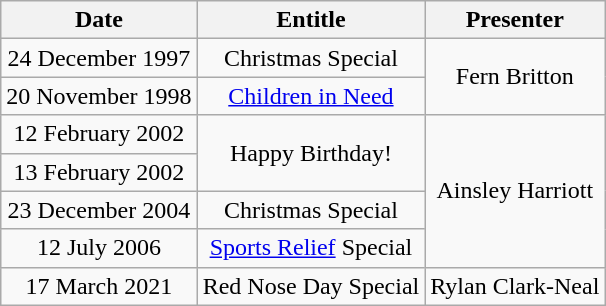<table class="wikitable" style="text-align:center">
<tr>
<th>Date</th>
<th>Entitle</th>
<th>Presenter</th>
</tr>
<tr>
<td>24 December 1997</td>
<td>Christmas Special</td>
<td rowspan=2>Fern Britton</td>
</tr>
<tr>
<td>20 November 1998</td>
<td><a href='#'>Children in Need</a></td>
</tr>
<tr>
<td>12 February 2002</td>
<td rowspan="2">Happy Birthday!</td>
<td rowspan=4>Ainsley Harriott</td>
</tr>
<tr>
<td>13 February 2002</td>
</tr>
<tr>
<td>23 December 2004</td>
<td>Christmas Special</td>
</tr>
<tr>
<td>12 July 2006</td>
<td><a href='#'>Sports Relief</a> Special</td>
</tr>
<tr>
<td>17 March 2021</td>
<td>Red Nose Day Special</td>
<td>Rylan Clark-Neal</td>
</tr>
</table>
